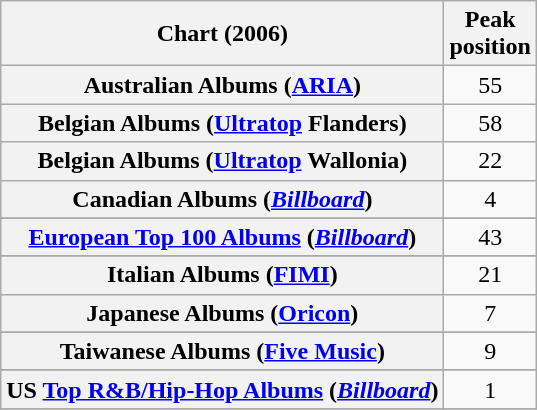<table class="wikitable sortable plainrowheaders" style=text-align:center>
<tr>
<th scope=col>Chart (2006)</th>
<th scope=col>Peak<br>position</th>
</tr>
<tr>
<th scope="row">Australian Albums (<a href='#'>ARIA</a>)</th>
<td style="text-align:center;">55</td>
</tr>
<tr>
<th scope="row">Belgian Albums (<a href='#'>Ultratop</a> Flanders)</th>
<td style="text-align:center;">58</td>
</tr>
<tr>
<th scope="row">Belgian Albums (<a href='#'>Ultratop</a> Wallonia)</th>
<td style="text-align:center;">22</td>
</tr>
<tr>
<th scope="row">Canadian Albums (<em><a href='#'>Billboard</a></em>)</th>
<td style="text-align:center;">4</td>
</tr>
<tr>
</tr>
<tr>
<th scope="row"><a href='#'>European Top 100 Albums</a> (<em><a href='#'>Billboard</a></em>)</th>
<td style="text-align:center;">43</td>
</tr>
<tr>
</tr>
<tr>
</tr>
<tr>
<th scope="row">Italian Albums (<a href='#'>FIMI</a>)</th>
<td style="text-align:center;">21</td>
</tr>
<tr>
<th scope="row">Japanese Albums (<a href='#'>Oricon</a>)</th>
<td style="text-align:center;">7</td>
</tr>
<tr>
</tr>
<tr>
</tr>
<tr>
</tr>
<tr>
<th scope="row">Taiwanese Albums (<a href='#'>Five Music</a>)</th>
<td>9</td>
</tr>
<tr>
</tr>
<tr>
</tr>
<tr>
</tr>
<tr>
<th scope="row">US <a href='#'>Top R&B/Hip-Hop Albums</a> (<em><a href='#'>Billboard</a></em>)</th>
<td style="text-align:center;">1</td>
</tr>
<tr>
</tr>
</table>
